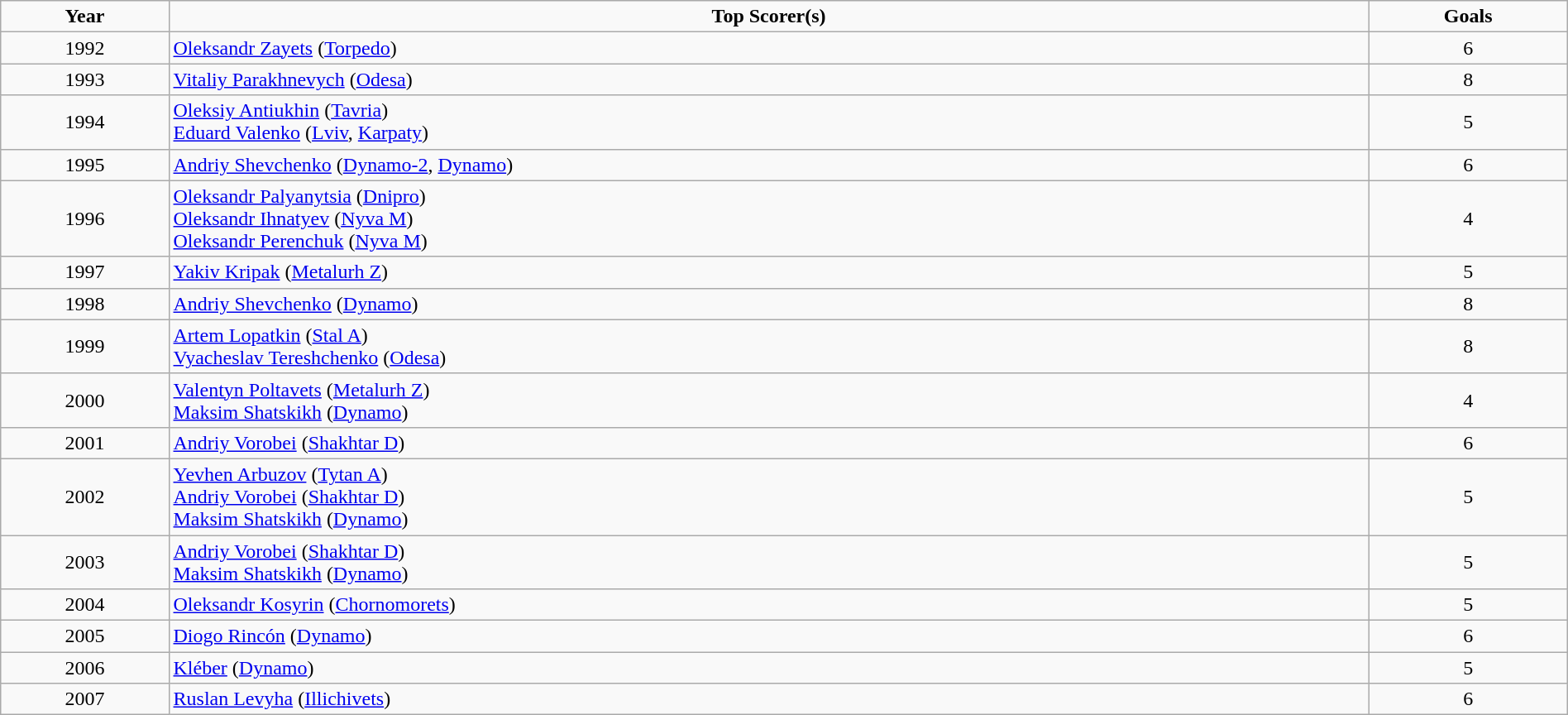<table class="wikitable" style="text-align:center;margin-left:1em;width:100%;">
<tr>
<td align="center"><strong>Year</strong></td>
<td align="center"><strong>Top Scorer(s)</strong></td>
<td align="center"><strong>Goals</strong></td>
</tr>
<tr>
<td>1992</td>
<td align="left"> <a href='#'>Oleksandr Zayets</a> (<a href='#'>Torpedo</a>)</td>
<td align="center">6</td>
</tr>
<tr>
<td>1993</td>
<td align="left"> <a href='#'>Vitaliy Parakhnevych</a> (<a href='#'>Odesa</a>)</td>
<td align="center">8</td>
</tr>
<tr>
<td>1994</td>
<td align="left"> <a href='#'>Oleksiy Antiukhin</a> (<a href='#'>Tavria</a>)<br> <a href='#'>Eduard Valenko</a> (<a href='#'>Lviv</a>, <a href='#'>Karpaty</a>)</td>
<td align="center">5</td>
</tr>
<tr>
<td>1995</td>
<td align="left"> <a href='#'>Andriy Shevchenko</a> (<a href='#'>Dynamo-2</a>, <a href='#'>Dynamo</a>)</td>
<td align="center">6</td>
</tr>
<tr>
<td>1996</td>
<td align="left"> <a href='#'>Oleksandr Palyanytsia</a> (<a href='#'>Dnipro</a>)<br> <a href='#'>Oleksandr Ihnatyev</a> (<a href='#'>Nyva M</a>)<br> <a href='#'>Oleksandr Perenchuk</a> (<a href='#'>Nyva M</a>)</td>
<td align="center">4</td>
</tr>
<tr>
<td>1997</td>
<td align="left"> <a href='#'>Yakiv Kripak</a> (<a href='#'>Metalurh Z</a>)</td>
<td align="center">5</td>
</tr>
<tr>
<td>1998</td>
<td align="left"> <a href='#'>Andriy Shevchenko</a> (<a href='#'>Dynamo</a>)</td>
<td align="center">8</td>
</tr>
<tr>
<td>1999</td>
<td align="left"> <a href='#'>Artem Lopatkin</a> (<a href='#'>Stal A</a>)<br> <a href='#'>Vyacheslav Tereshchenko</a> (<a href='#'>Odesa</a>)</td>
<td align="center">8</td>
</tr>
<tr>
<td>2000</td>
<td align="left"> <a href='#'>Valentyn Poltavets</a> (<a href='#'>Metalurh Z</a>)<br> <a href='#'>Maksim Shatskikh</a> (<a href='#'>Dynamo</a>)</td>
<td align="center">4</td>
</tr>
<tr>
<td>2001</td>
<td align="left"> <a href='#'>Andriy Vorobei</a> (<a href='#'>Shakhtar D</a>)</td>
<td align="center">6</td>
</tr>
<tr>
<td>2002</td>
<td align="left"> <a href='#'>Yevhen Arbuzov</a> (<a href='#'>Tytan A</a>)<br> <a href='#'>Andriy Vorobei</a> (<a href='#'>Shakhtar D</a>)<br> <a href='#'>Maksim Shatskikh</a> (<a href='#'>Dynamo</a>)</td>
<td align="center">5</td>
</tr>
<tr>
<td>2003</td>
<td align="left"> <a href='#'>Andriy Vorobei</a> (<a href='#'>Shakhtar D</a>)<br> <a href='#'>Maksim Shatskikh</a> (<a href='#'>Dynamo</a>)</td>
<td align="center">5</td>
</tr>
<tr>
<td>2004</td>
<td align="left"> <a href='#'>Oleksandr Kosyrin</a> (<a href='#'>Chornomorets</a>)</td>
<td align="center">5</td>
</tr>
<tr>
<td>2005</td>
<td align="left"> <a href='#'>Diogo Rincón</a> (<a href='#'>Dynamo</a>)</td>
<td align="center">6</td>
</tr>
<tr>
<td>2006</td>
<td align="left"> <a href='#'>Kléber</a> (<a href='#'>Dynamo</a>)</td>
<td align="center">5</td>
</tr>
<tr>
<td>2007</td>
<td align="left"> <a href='#'>Ruslan Levyha</a> (<a href='#'>Illichivets</a>)</td>
<td align="center">6</td>
</tr>
</table>
